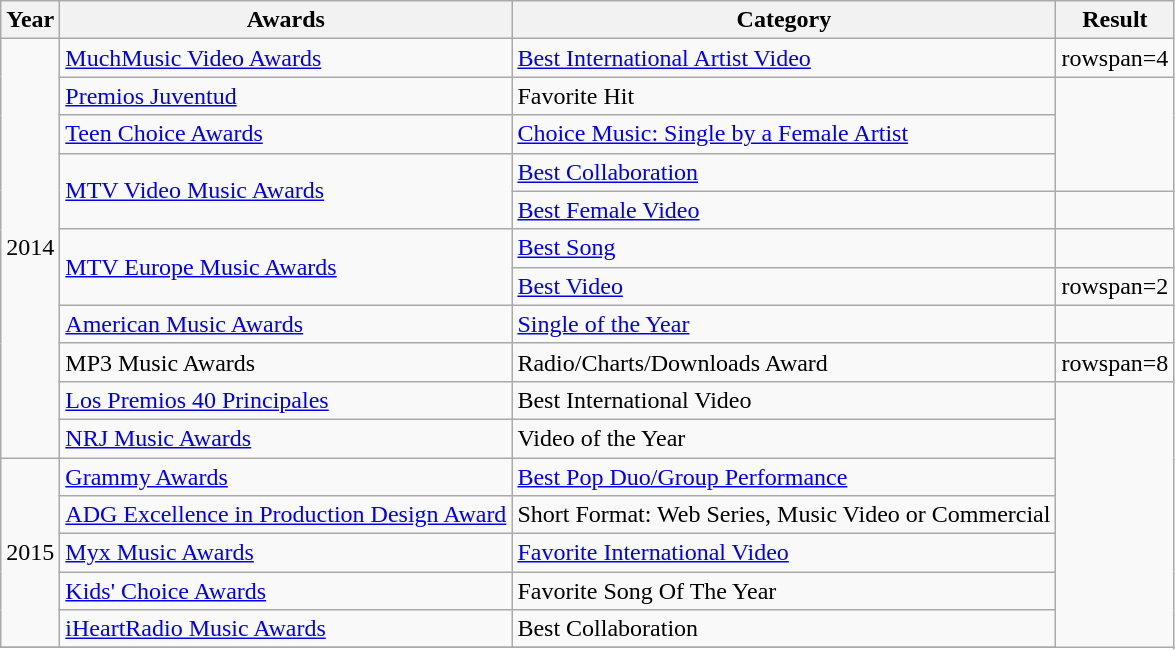<table class="wikitable sortable">
<tr>
<th>Year</th>
<th>Awards</th>
<th>Category</th>
<th>Result</th>
</tr>
<tr>
<td rowspan="11">2014</td>
<td><a href='#'>MuchMusic Video Awards</a></td>
<td><a href='#'>Best International Artist Video</a></td>
<td>rowspan=4 </td>
</tr>
<tr>
<td><a href='#'>Premios Juventud</a></td>
<td>Favorite Hit</td>
</tr>
<tr>
<td><a href='#'>Teen Choice Awards</a></td>
<td><a href='#'>Choice Music: Single by a Female Artist</a></td>
</tr>
<tr>
<td rowspan="2"><a href='#'>MTV Video Music Awards</a></td>
<td><a href='#'>Best Collaboration</a></td>
</tr>
<tr>
<td><a href='#'>Best Female Video</a></td>
<td></td>
</tr>
<tr>
<td rowspan="2"><a href='#'>MTV Europe Music Awards</a></td>
<td><a href='#'>Best Song</a></td>
<td></td>
</tr>
<tr>
<td><a href='#'>Best Video</a></td>
<td>rowspan=2 </td>
</tr>
<tr>
<td><a href='#'>American Music Awards</a></td>
<td><a href='#'>Single of the Year</a></td>
</tr>
<tr>
<td>MP3 Music Awards</td>
<td>Radio/Charts/Downloads Award</td>
<td>rowspan=8 </td>
</tr>
<tr>
<td><a href='#'>Los Premios 40 Principales</a></td>
<td>Best International Video</td>
</tr>
<tr>
<td><a href='#'>NRJ Music Awards</a></td>
<td>Video of the Year</td>
</tr>
<tr>
<td rowspan="5">2015</td>
<td><a href='#'>Grammy Awards</a></td>
<td><a href='#'>Best Pop Duo/Group Performance</a></td>
</tr>
<tr>
<td><a href='#'>ADG Excellence in Production Design Award</a></td>
<td>Short Format: Web Series, Music Video or Commercial</td>
</tr>
<tr>
<td><a href='#'>Myx Music Awards</a></td>
<td><a href='#'>Favorite International Video</a></td>
</tr>
<tr>
<td><a href='#'>Kids' Choice Awards</a></td>
<td>Favorite Song Of The Year</td>
</tr>
<tr>
<td><a href='#'>iHeartRadio Music Awards</a></td>
<td>Best Collaboration</td>
</tr>
<tr>
</tr>
</table>
